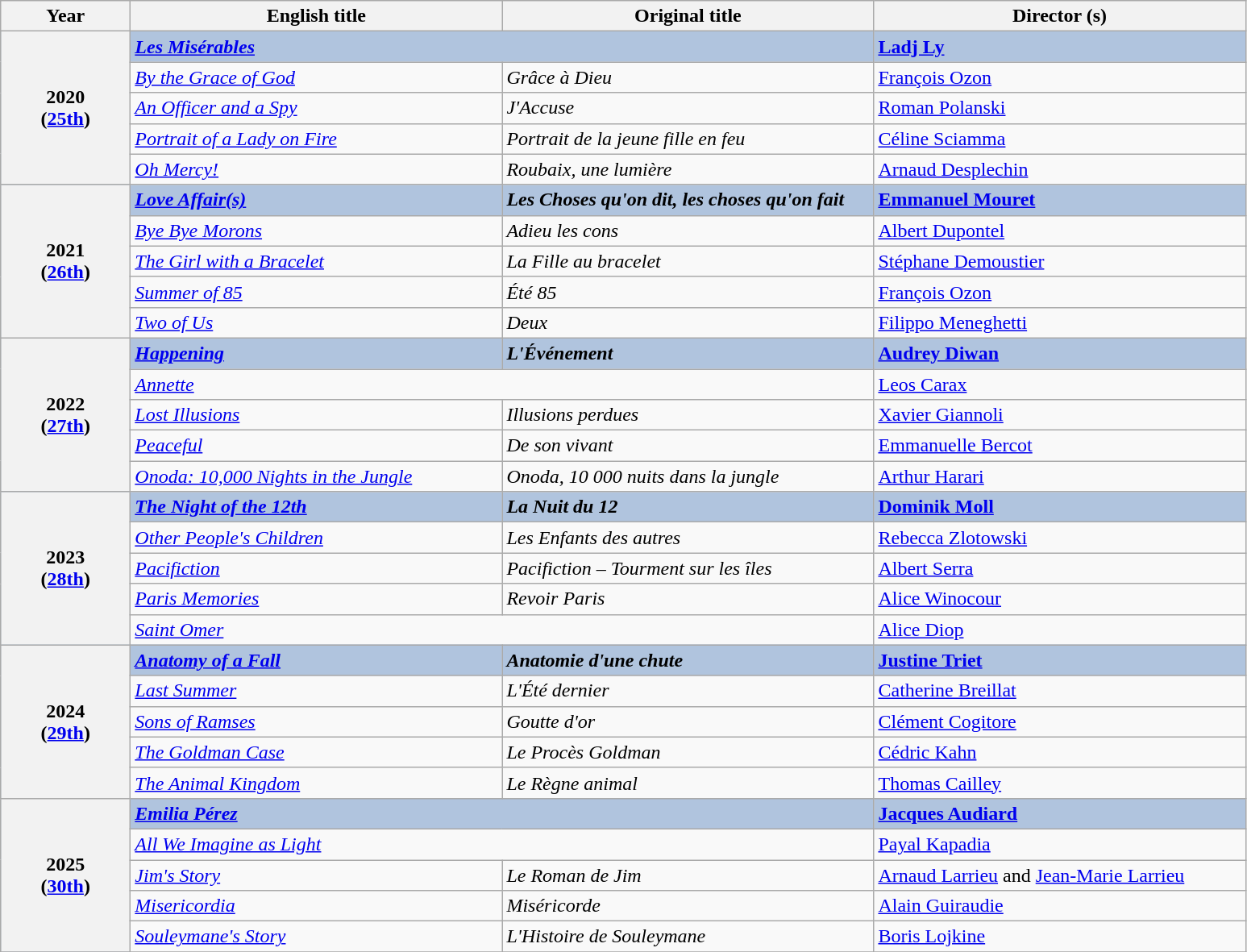<table class="wikitable">
<tr>
<th width="100">Year</th>
<th width="300">English title</th>
<th width="300">Original title</th>
<th width="300">Director (s)</th>
</tr>
<tr style="background:#B0C4DE;">
<th rowspan="5" align="center">2020<br>(<a href='#'>25th</a>)</th>
<td colspan="2"><strong><em><a href='#'>Les Misérables</a></em></strong></td>
<td><strong><a href='#'>Ladj Ly</a></strong></td>
</tr>
<tr>
<td><em><a href='#'>By the Grace of God</a></em></td>
<td><em>Grâce à Dieu</em></td>
<td><a href='#'>François Ozon</a></td>
</tr>
<tr>
<td><em><a href='#'>An Officer and a Spy</a></em></td>
<td><em>J'Accuse</em></td>
<td><a href='#'>Roman Polanski</a></td>
</tr>
<tr>
<td><em><a href='#'>Portrait of a Lady on Fire</a></em></td>
<td><em>Portrait de la jeune fille en feu</em></td>
<td><a href='#'>Céline Sciamma</a></td>
</tr>
<tr>
<td><em><a href='#'>Oh Mercy!</a></em></td>
<td><em>Roubaix, une lumière</em></td>
<td><a href='#'>Arnaud Desplechin</a></td>
</tr>
<tr style="background:#B0C4DE;">
<th rowspan="5" align="center">2021<br>(<a href='#'>26th</a>)</th>
<td><strong><em><a href='#'>Love Affair(s)</a></em></strong></td>
<td><strong><em>Les Choses qu'on dit, les choses qu'on fait</em></strong></td>
<td><strong><a href='#'>Emmanuel Mouret</a></strong></td>
</tr>
<tr>
<td><em><a href='#'>Bye Bye Morons</a></em></td>
<td><em>Adieu les cons</em></td>
<td><a href='#'>Albert Dupontel</a></td>
</tr>
<tr>
<td><em><a href='#'>The Girl with a Bracelet</a></em></td>
<td><em>La Fille au bracelet</em></td>
<td><a href='#'>Stéphane Demoustier</a></td>
</tr>
<tr>
<td><em><a href='#'>Summer of 85</a></em></td>
<td><em>Été 85</em></td>
<td><a href='#'>François Ozon</a></td>
</tr>
<tr>
<td><em><a href='#'>Two of Us</a></em></td>
<td><em>Deux</em></td>
<td><a href='#'>Filippo Meneghetti</a></td>
</tr>
<tr style="background:#B0C4DE;">
<th rowspan="5" align="center">2022<br>(<a href='#'>27th</a>)</th>
<td><strong><em><a href='#'>Happening</a></em></strong></td>
<td><strong><em>L'Événement</em></strong></td>
<td><strong><a href='#'>Audrey Diwan</a></strong></td>
</tr>
<tr>
<td colspan="2"><em><a href='#'>Annette</a></em></td>
<td><a href='#'>Leos Carax</a></td>
</tr>
<tr>
<td><em><a href='#'>Lost Illusions</a></em></td>
<td><em>Illusions perdues</em></td>
<td><a href='#'>Xavier Giannoli</a></td>
</tr>
<tr>
<td><em><a href='#'>Peaceful</a></em></td>
<td><em>De son vivant</em></td>
<td><a href='#'>Emmanuelle Bercot</a></td>
</tr>
<tr>
<td><em><a href='#'>Onoda: 10,000 Nights in the Jungle</a></em></td>
<td><em>Onoda, 10 000 nuits dans la jungle</em></td>
<td><a href='#'>Arthur Harari</a></td>
</tr>
<tr style="background:#B0C4DE;">
<th rowspan="5" align="center">2023<br>(<a href='#'>28th</a>)</th>
<td><strong><em><a href='#'>The Night of the 12th</a></em></strong></td>
<td><strong><em>La Nuit du 12</em></strong></td>
<td><strong><a href='#'>Dominik Moll</a></strong></td>
</tr>
<tr>
<td><em><a href='#'>Other People's Children</a></em></td>
<td><em>Les Enfants des autres</em></td>
<td><a href='#'>Rebecca Zlotowski</a></td>
</tr>
<tr>
<td><em><a href='#'>Pacifiction</a></em></td>
<td><em>Pacifiction – Tourment sur les îles</em></td>
<td><a href='#'>Albert Serra</a></td>
</tr>
<tr>
<td><em><a href='#'>Paris Memories</a></em></td>
<td><em>Revoir Paris</em></td>
<td><a href='#'>Alice Winocour</a></td>
</tr>
<tr>
<td colspan="2"><em><a href='#'>Saint Omer</a></em></td>
<td><a href='#'>Alice Diop</a></td>
</tr>
<tr style="background:#B0C4DE;">
<th rowspan="5" align="center">2024<br>(<a href='#'>29th</a>)</th>
<td><strong><em><a href='#'>Anatomy of a Fall</a></em></strong></td>
<td><strong><em>Anatomie d'une chute</em></strong></td>
<td><strong><a href='#'>Justine Triet</a></strong></td>
</tr>
<tr>
<td><em><a href='#'>Last Summer</a></em></td>
<td><em>L'Été dernier</em></td>
<td><a href='#'>Catherine Breillat</a></td>
</tr>
<tr>
<td><em><a href='#'>Sons of Ramses</a></em></td>
<td><em>Goutte d'or</em></td>
<td><a href='#'>Clément Cogitore</a></td>
</tr>
<tr>
<td><em><a href='#'>The Goldman Case</a></em></td>
<td><em>Le Procès Goldman</em></td>
<td><a href='#'>Cédric Kahn</a></td>
</tr>
<tr>
<td><em><a href='#'>The Animal Kingdom</a></em></td>
<td><em>Le Règne animal</em></td>
<td><a href='#'>Thomas Cailley</a></td>
</tr>
<tr style="background:#B0C4DE;">
<th rowspan="5" align="center">2025<br>(<a href='#'>30th</a>)</th>
<td colspan="2"><strong><em><a href='#'>Emilia Pérez</a></em></strong></td>
<td><strong><a href='#'>Jacques Audiard</a></strong></td>
</tr>
<tr>
<td colspan="2"><em><a href='#'>All We Imagine as Light</a></em></td>
<td><a href='#'>Payal Kapadia</a></td>
</tr>
<tr>
<td><em><a href='#'>Jim's Story</a></em></td>
<td><em>Le Roman de Jim</em></td>
<td><a href='#'>Arnaud Larrieu</a> and <a href='#'>Jean-Marie Larrieu</a></td>
</tr>
<tr>
<td><em><a href='#'>Misericordia</a></em></td>
<td><em>Miséricorde</em></td>
<td><a href='#'>Alain Guiraudie</a></td>
</tr>
<tr>
<td><em><a href='#'>Souleymane's Story</a></em></td>
<td><em>L'Histoire de Souleymane</em></td>
<td><a href='#'>Boris Lojkine</a></td>
</tr>
<tr>
</tr>
</table>
